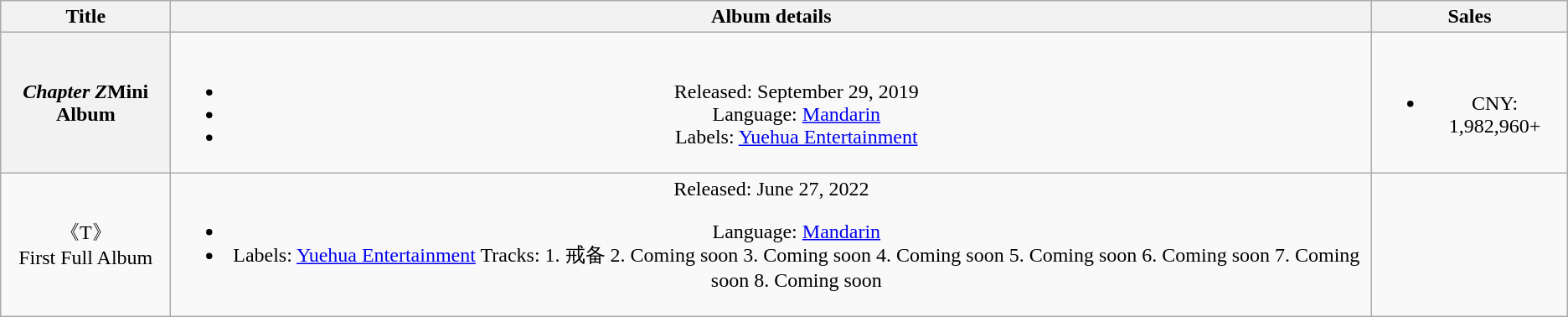<table class="wikitable plainrowheaders" style="text-align:center;">
<tr>
<th scope="col" style="width:8em;">Title</th>
<th scope="col">Album details</th>
<th scope="col">Sales</th>
</tr>
<tr>
<th scope="row"><em>Chapter Z</em>Mini Album</th>
<td><br><ul><li>Released: September 29, 2019</li><li>Language: <a href='#'>Mandarin</a></li><li>Labels: <a href='#'>Yuehua Entertainment</a></li></ul></td>
<td><br><ul><li>CNY: 1,982,960+</li></ul></td>
</tr>
<tr>
<td>《T》 <br>First Full Album</td>
<td>Released:  June 27, 2022<br><ul><li>Language: <a href='#'>Mandarin</a></li><li>Labels: <a href='#'>Yuehua Entertainment</a> Tracks:  1. 戒备 2. Coming soon 3. Coming soon 4. Coming soon 5. Coming soon 6. Coming soon 7. Coming soon 8. Coming soon</li></ul></td>
<td></td>
</tr>
</table>
